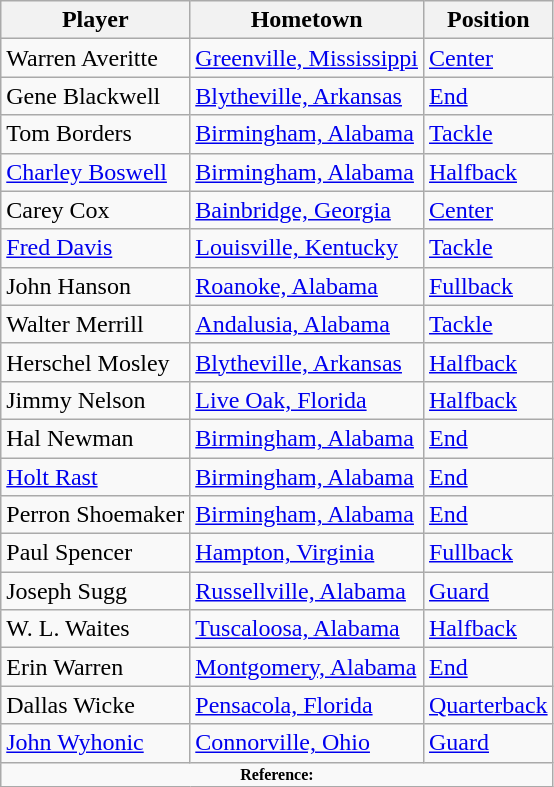<table class="wikitable" border="1">
<tr ;>
<th>Player</th>
<th>Hometown</th>
<th>Position</th>
</tr>
<tr>
<td>Warren Averitte</td>
<td><a href='#'>Greenville, Mississippi</a></td>
<td><a href='#'>Center</a></td>
</tr>
<tr>
<td>Gene Blackwell</td>
<td><a href='#'>Blytheville, Arkansas</a></td>
<td><a href='#'>End</a></td>
</tr>
<tr>
<td>Tom Borders</td>
<td><a href='#'>Birmingham, Alabama</a></td>
<td><a href='#'>Tackle</a></td>
</tr>
<tr>
<td><a href='#'>Charley Boswell</a></td>
<td><a href='#'>Birmingham, Alabama</a></td>
<td><a href='#'>Halfback</a></td>
</tr>
<tr>
<td>Carey Cox</td>
<td><a href='#'>Bainbridge, Georgia</a></td>
<td><a href='#'>Center</a></td>
</tr>
<tr>
<td><a href='#'>Fred Davis</a></td>
<td><a href='#'>Louisville, Kentucky</a></td>
<td><a href='#'>Tackle</a></td>
</tr>
<tr>
<td>John Hanson</td>
<td><a href='#'>Roanoke, Alabama</a></td>
<td><a href='#'>Fullback</a></td>
</tr>
<tr>
<td>Walter Merrill</td>
<td><a href='#'>Andalusia, Alabama</a></td>
<td><a href='#'>Tackle</a></td>
</tr>
<tr>
<td>Herschel Mosley</td>
<td><a href='#'>Blytheville, Arkansas</a></td>
<td><a href='#'>Halfback</a></td>
</tr>
<tr>
<td>Jimmy Nelson</td>
<td><a href='#'>Live Oak, Florida</a></td>
<td><a href='#'>Halfback</a></td>
</tr>
<tr>
<td>Hal Newman</td>
<td><a href='#'>Birmingham, Alabama</a></td>
<td><a href='#'>End</a></td>
</tr>
<tr>
<td><a href='#'>Holt Rast</a></td>
<td><a href='#'>Birmingham, Alabama</a></td>
<td><a href='#'>End</a></td>
</tr>
<tr>
<td>Perron Shoemaker</td>
<td><a href='#'>Birmingham, Alabama</a></td>
<td><a href='#'>End</a></td>
</tr>
<tr>
<td>Paul Spencer</td>
<td><a href='#'>Hampton, Virginia</a></td>
<td><a href='#'>Fullback</a></td>
</tr>
<tr>
<td>Joseph Sugg</td>
<td><a href='#'>Russellville, Alabama</a></td>
<td><a href='#'>Guard</a></td>
</tr>
<tr>
<td>W. L. Waites</td>
<td><a href='#'>Tuscaloosa, Alabama</a></td>
<td><a href='#'>Halfback</a></td>
</tr>
<tr>
<td>Erin Warren</td>
<td><a href='#'>Montgomery, Alabama</a></td>
<td><a href='#'>End</a></td>
</tr>
<tr>
<td>Dallas Wicke</td>
<td><a href='#'>Pensacola, Florida</a></td>
<td><a href='#'>Quarterback</a></td>
</tr>
<tr>
<td><a href='#'>John Wyhonic</a></td>
<td><a href='#'>Connorville, Ohio</a></td>
<td><a href='#'>Guard</a></td>
</tr>
<tr>
<td colspan="3" style="font-size: 8pt" align="center"><strong>Reference:</strong></td>
</tr>
</table>
